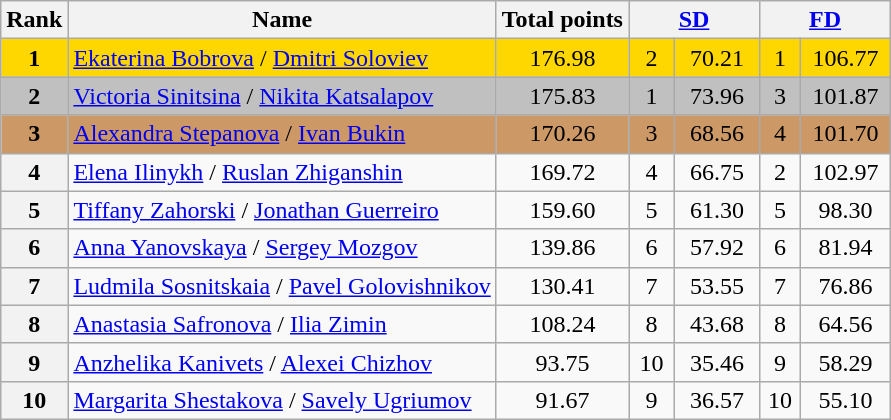<table class="wikitable sortable">
<tr>
<th>Rank</th>
<th>Name</th>
<th>Total points</th>
<th colspan="2" width="80px"><a href='#'>SD</a></th>
<th colspan="2" width="80px"><a href='#'>FD</a></th>
</tr>
<tr bgcolor="gold">
<td align="center"><strong>1</strong></td>
<td><a href='#'>Ekaterina Bobrova</a> / <a href='#'>Dmitri Soloviev</a></td>
<td align="center">176.98</td>
<td align="center">2</td>
<td align="center">70.21</td>
<td align="center">1</td>
<td align="center">106.77</td>
</tr>
<tr bgcolor="silver">
<td align="center"><strong>2</strong></td>
<td><a href='#'>Victoria Sinitsina</a> / <a href='#'>Nikita Katsalapov</a></td>
<td align="center">175.83</td>
<td align="center">1</td>
<td align="center">73.96</td>
<td align="center">3</td>
<td align="center">101.87</td>
</tr>
<tr bgcolor="cc9966">
<td align="center"><strong>3</strong></td>
<td><a href='#'>Alexandra Stepanova</a> / <a href='#'>Ivan Bukin</a></td>
<td align="center">170.26</td>
<td align="center">3</td>
<td align="center">68.56</td>
<td align="center">4</td>
<td align="center">101.70</td>
</tr>
<tr>
<th>4</th>
<td><a href='#'>Elena Ilinykh</a> / <a href='#'>Ruslan Zhiganshin</a></td>
<td align="center">169.72</td>
<td align="center">4</td>
<td align="center">66.75</td>
<td align="center">2</td>
<td align="center">102.97</td>
</tr>
<tr>
<th>5</th>
<td><a href='#'>Tiffany Zahorski</a> / <a href='#'>Jonathan Guerreiro</a></td>
<td align="center">159.60</td>
<td align="center">5</td>
<td align="center">61.30</td>
<td align="center">5</td>
<td align="center">98.30</td>
</tr>
<tr>
<th>6</th>
<td><a href='#'>Anna Yanovskaya</a> / <a href='#'>Sergey Mozgov</a></td>
<td align="center">139.86</td>
<td align="center">6</td>
<td align="center">57.92</td>
<td align="center">6</td>
<td align="center">81.94</td>
</tr>
<tr>
<th>7</th>
<td><a href='#'>Ludmila Sosnitskaia</a> / <a href='#'>Pavel Golovishnikov</a></td>
<td align="center">130.41</td>
<td align="center">7</td>
<td align="center">53.55</td>
<td align="center">7</td>
<td align="center">76.86</td>
</tr>
<tr>
<th>8</th>
<td><a href='#'>Anastasia Safronova</a> / <a href='#'>Ilia Zimin</a></td>
<td align="center">108.24</td>
<td align="center">8</td>
<td align="center">43.68</td>
<td align="center">8</td>
<td align="center">64.56</td>
</tr>
<tr>
<th>9</th>
<td><a href='#'>Anzhelika Kanivets</a> / <a href='#'>Alexei Chizhov</a></td>
<td align="center">93.75</td>
<td align="center">10</td>
<td align="center">35.46</td>
<td align="center">9</td>
<td align="center">58.29</td>
</tr>
<tr>
<th>10</th>
<td><a href='#'>Margarita Shestakova</a> / <a href='#'>Savely Ugriumov</a></td>
<td align="center">91.67</td>
<td align="center">9</td>
<td align="center">36.57</td>
<td align="center">10</td>
<td align="center">55.10</td>
</tr>
</table>
